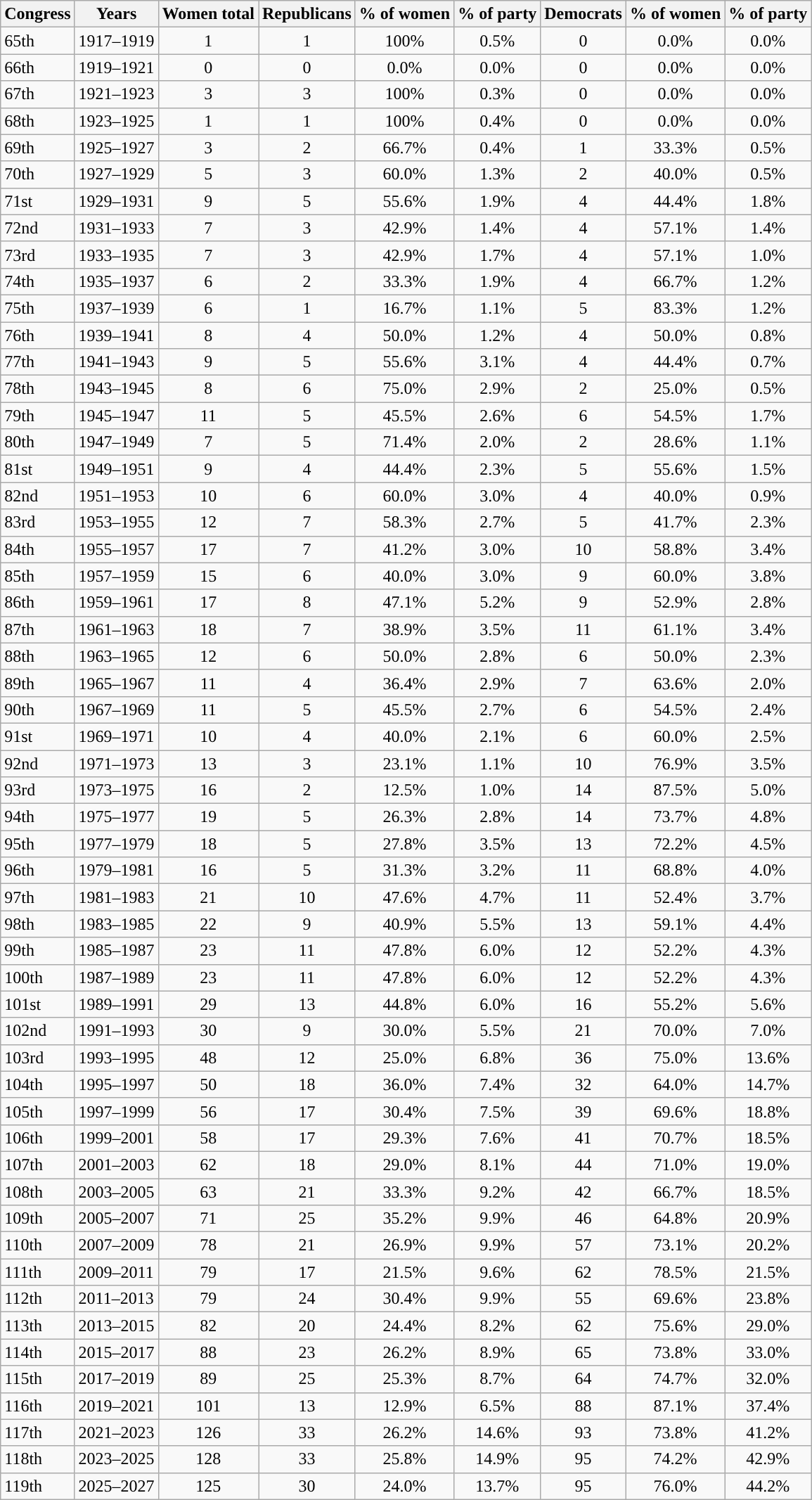<table class="wikitable sortable">
<tr>
<th data-sort-type="number">Congress</th>
<th>Years</th>
<th>Women total</th>
<th>Republicans</th>
<th>% of women</th>
<th>% of party</th>
<th>Democrats</th>
<th>% of women</th>
<th>% of party</th>
</tr>
<tr>
<td>65th</td>
<td>1917–1919</td>
<td align=center>1</td>
<td align=center>1</td>
<td align=center>100%</td>
<td align=center>0.5%</td>
<td align=center>0</td>
<td align=center>0.0%</td>
<td align=center>0.0%</td>
</tr>
<tr>
<td>66th</td>
<td>1919–1921</td>
<td align=center>0</td>
<td align=center>0</td>
<td align=center>0.0%</td>
<td align=center>0.0%</td>
<td align=center>0</td>
<td align=center>0.0%</td>
<td align=center>0.0%</td>
</tr>
<tr>
<td>67th</td>
<td>1921–1923</td>
<td align=center>3</td>
<td align=center>3</td>
<td align=center>100%</td>
<td align=center>0.3%</td>
<td align=center>0</td>
<td align=center>0.0%</td>
<td align=center>0.0%</td>
</tr>
<tr>
<td>68th</td>
<td>1923–1925</td>
<td align=center>1</td>
<td align=center>1</td>
<td align=center>100%</td>
<td align=center>0.4%</td>
<td align=center>0</td>
<td align=center>0.0%</td>
<td align=center>0.0%</td>
</tr>
<tr>
<td>69th</td>
<td>1925–1927</td>
<td align=center>3</td>
<td align=center>2</td>
<td align=center>66.7%</td>
<td align=center>0.4%</td>
<td align=center>1</td>
<td align=center>33.3%</td>
<td align=center>0.5%</td>
</tr>
<tr>
<td>70th</td>
<td>1927–1929</td>
<td align=center>5</td>
<td align=center>3</td>
<td align=center>60.0%</td>
<td align=center>1.3%</td>
<td align=center>2</td>
<td align=center>40.0%</td>
<td align=center>0.5%</td>
</tr>
<tr>
<td>71st</td>
<td>1929–1931</td>
<td align=center>9</td>
<td align=center>5</td>
<td align=center>55.6%</td>
<td align=center>1.9%</td>
<td align=center>4</td>
<td align=center>44.4%</td>
<td align=center>1.8%</td>
</tr>
<tr>
<td>72nd</td>
<td>1931–1933</td>
<td align=center>7</td>
<td align=center>3</td>
<td align=center>42.9%</td>
<td align=center>1.4%</td>
<td align=center>4</td>
<td align=center>57.1%</td>
<td align=center>1.4%</td>
</tr>
<tr>
<td>73rd</td>
<td>1933–1935</td>
<td align=center>7</td>
<td align=center>3</td>
<td align=center>42.9%</td>
<td align=center>1.7%</td>
<td align=center>4</td>
<td align=center>57.1%</td>
<td align=center>1.0%</td>
</tr>
<tr>
<td>74th</td>
<td>1935–1937</td>
<td align=center>6</td>
<td align=center>2</td>
<td align=center>33.3%</td>
<td align=center>1.9%</td>
<td align=center>4</td>
<td align=center>66.7%</td>
<td align=center>1.2%</td>
</tr>
<tr>
<td>75th</td>
<td>1937–1939</td>
<td align=center>6</td>
<td align=center>1</td>
<td align=center>16.7%</td>
<td align=center>1.1%</td>
<td align=center>5</td>
<td align=center>83.3%</td>
<td align=center>1.2%</td>
</tr>
<tr>
<td>76th</td>
<td>1939–1941</td>
<td align=center>8</td>
<td align=center>4</td>
<td align=center>50.0%</td>
<td align=center>1.2%</td>
<td align=center>4</td>
<td align=center>50.0%</td>
<td align=center>0.8%</td>
</tr>
<tr>
<td>77th</td>
<td>1941–1943</td>
<td align=center>9</td>
<td align=center>5</td>
<td align=center>55.6%</td>
<td align=center>3.1%</td>
<td align=center>4</td>
<td align=center>44.4%</td>
<td align=center>0.7%</td>
</tr>
<tr>
<td>78th</td>
<td>1943–1945</td>
<td align=center>8</td>
<td align=center>6</td>
<td align=center>75.0%</td>
<td align=center>2.9%</td>
<td align=center>2</td>
<td align=center>25.0%</td>
<td align=center>0.5%</td>
</tr>
<tr>
<td>79th</td>
<td>1945–1947</td>
<td align=center>11</td>
<td align=center>5</td>
<td align=center>45.5%</td>
<td align=center>2.6%</td>
<td align=center>6</td>
<td align=center>54.5%</td>
<td align=center>1.7%</td>
</tr>
<tr>
<td>80th</td>
<td>1947–1949</td>
<td align=center>7</td>
<td align=center>5</td>
<td align=center>71.4%</td>
<td align=center>2.0%</td>
<td align=center>2</td>
<td align=center>28.6%</td>
<td align=center>1.1%</td>
</tr>
<tr>
<td>81st</td>
<td>1949–1951</td>
<td align=center>9</td>
<td align=center>4</td>
<td align=center>44.4%</td>
<td align=center>2.3%</td>
<td align=center>5</td>
<td align=center>55.6%</td>
<td align=center>1.5%</td>
</tr>
<tr>
<td>82nd</td>
<td>1951–1953</td>
<td align=center>10</td>
<td align=center>6</td>
<td align=center>60.0%</td>
<td align=center>3.0%</td>
<td align=center>4</td>
<td align=center>40.0%</td>
<td align=center>0.9%</td>
</tr>
<tr>
<td>83rd</td>
<td>1953–1955</td>
<td align=center>12</td>
<td align=center>7</td>
<td align=center>58.3%</td>
<td align=center>2.7%</td>
<td align=center>5</td>
<td align=center>41.7%</td>
<td align=center>2.3%</td>
</tr>
<tr>
<td>84th</td>
<td>1955–1957</td>
<td align=center>17</td>
<td align=center>7</td>
<td align=center>41.2%</td>
<td align=center>3.0%</td>
<td align=center>10</td>
<td align=center>58.8%</td>
<td align=center>3.4%</td>
</tr>
<tr>
<td>85th</td>
<td>1957–1959</td>
<td align=center>15</td>
<td align=center>6</td>
<td align=center>40.0%</td>
<td align=center>3.0%</td>
<td align=center>9</td>
<td align=center>60.0%</td>
<td align=center>3.8%</td>
</tr>
<tr>
<td>86th</td>
<td>1959–1961</td>
<td align=center>17</td>
<td align=center>8</td>
<td align=center>47.1%</td>
<td align=center>5.2%</td>
<td align=center>9</td>
<td align=center>52.9%</td>
<td align=center>2.8%</td>
</tr>
<tr>
<td>87th</td>
<td>1961–1963</td>
<td align=center>18</td>
<td align=center>7</td>
<td align=center>38.9%</td>
<td align=center>3.5%</td>
<td align=center>11</td>
<td align=center>61.1%</td>
<td align=center>3.4%</td>
</tr>
<tr>
<td>88th</td>
<td>1963–1965</td>
<td align=center>12</td>
<td align=center>6</td>
<td align=center>50.0%</td>
<td align=center>2.8%</td>
<td align=center>6</td>
<td align=center>50.0%</td>
<td align=center>2.3%</td>
</tr>
<tr>
<td>89th</td>
<td>1965–1967</td>
<td align=center>11</td>
<td align=center>4</td>
<td align=center>36.4%</td>
<td align=center>2.9%</td>
<td align=center>7</td>
<td align=center>63.6%</td>
<td align=center>2.0%</td>
</tr>
<tr>
<td>90th</td>
<td>1967–1969</td>
<td align=center>11</td>
<td align=center>5</td>
<td align=center>45.5%</td>
<td align=center>2.7%</td>
<td align=center>6</td>
<td align=center>54.5%</td>
<td align=center>2.4%</td>
</tr>
<tr>
<td>91st</td>
<td>1969–1971</td>
<td align=center>10</td>
<td align=center>4</td>
<td align=center>40.0%</td>
<td align=center>2.1%</td>
<td align=center>6</td>
<td align=center>60.0%</td>
<td align=center>2.5%</td>
</tr>
<tr>
<td>92nd</td>
<td>1971–1973</td>
<td align=center>13</td>
<td align=center>3</td>
<td align=center>23.1%</td>
<td align=center>1.1%</td>
<td align=center>10</td>
<td align=center>76.9%</td>
<td align=center>3.5%</td>
</tr>
<tr>
<td>93rd</td>
<td>1973–1975</td>
<td align=center>16</td>
<td align=center>2</td>
<td align=center>12.5%</td>
<td align=center>1.0%</td>
<td align=center>14</td>
<td align=center>87.5%</td>
<td align=center>5.0%</td>
</tr>
<tr>
<td>94th</td>
<td>1975–1977</td>
<td align=center>19</td>
<td align=center>5</td>
<td align=center>26.3%</td>
<td align=center>2.8%</td>
<td align=center>14</td>
<td align=center>73.7%</td>
<td align=center>4.8%</td>
</tr>
<tr>
<td>95th</td>
<td>1977–1979</td>
<td align=center>18</td>
<td align=center>5</td>
<td align=center>27.8%</td>
<td align=center>3.5%</td>
<td align=center>13</td>
<td align=center>72.2%</td>
<td align=center>4.5%</td>
</tr>
<tr>
<td>96th</td>
<td>1979–1981</td>
<td align=center>16</td>
<td align=center>5</td>
<td align=center>31.3%</td>
<td align=center>3.2%</td>
<td align=center>11</td>
<td align=center>68.8%</td>
<td align=center>4.0%</td>
</tr>
<tr>
<td>97th</td>
<td>1981–1983</td>
<td align=center>21</td>
<td align=center>10</td>
<td align=center>47.6%</td>
<td align=center>4.7%</td>
<td align=center>11</td>
<td align=center>52.4%</td>
<td align=center>3.7%</td>
</tr>
<tr>
<td>98th</td>
<td>1983–1985</td>
<td align=center>22</td>
<td align=center>9</td>
<td align=center>40.9%</td>
<td align=center>5.5%</td>
<td align=center>13</td>
<td align=center>59.1%</td>
<td align=center>4.4%</td>
</tr>
<tr>
<td>99th</td>
<td>1985–1987</td>
<td align=center>23</td>
<td align=center>11</td>
<td align=center>47.8%</td>
<td align=center>6.0%</td>
<td align=center>12</td>
<td align=center>52.2%</td>
<td align=center>4.3%</td>
</tr>
<tr>
<td>100th</td>
<td>1987–1989</td>
<td align=center>23</td>
<td align=center>11</td>
<td align=center>47.8%</td>
<td align=center>6.0%</td>
<td align=center>12</td>
<td align=center>52.2%</td>
<td align=center>4.3%</td>
</tr>
<tr>
<td>101st</td>
<td>1989–1991</td>
<td align=center>29</td>
<td align=center>13</td>
<td align=center>44.8%</td>
<td align=center>6.0%</td>
<td align=center>16</td>
<td align=center>55.2%</td>
<td align=center>5.6%</td>
</tr>
<tr>
<td>102nd</td>
<td>1991–1993</td>
<td align=center>30</td>
<td align=center>9</td>
<td align=center>30.0%</td>
<td align=center>5.5%</td>
<td align=center>21</td>
<td align=center>70.0%</td>
<td align=center>7.0%</td>
</tr>
<tr>
<td>103rd</td>
<td>1993–1995</td>
<td align=center>48</td>
<td align=center>12</td>
<td align=center>25.0%</td>
<td align=center>6.8%</td>
<td align=center>36</td>
<td align=center>75.0%</td>
<td align=center>13.6%</td>
</tr>
<tr>
<td>104th</td>
<td>1995–1997</td>
<td align=center>50</td>
<td align=center>18</td>
<td align=center>36.0%</td>
<td align=center>7.4%</td>
<td align=center>32</td>
<td align=center>64.0%</td>
<td align=center>14.7%</td>
</tr>
<tr>
<td>105th</td>
<td>1997–1999</td>
<td align=center>56</td>
<td align=center>17</td>
<td align=center>30.4%</td>
<td align=center>7.5%</td>
<td align=center>39</td>
<td align=center>69.6%</td>
<td align=center>18.8%</td>
</tr>
<tr>
<td>106th</td>
<td>1999–2001</td>
<td align=center>58</td>
<td align=center>17</td>
<td align=center>29.3%</td>
<td align=center>7.6%</td>
<td align=center>41</td>
<td align=center>70.7%</td>
<td align=center>18.5%</td>
</tr>
<tr>
<td>107th</td>
<td>2001–2003</td>
<td align=center>62</td>
<td align=center>18</td>
<td align=center>29.0%</td>
<td align=center>8.1%</td>
<td align=center>44</td>
<td align=center>71.0%</td>
<td align=center>19.0%</td>
</tr>
<tr>
<td>108th</td>
<td>2003–2005</td>
<td align=center>63</td>
<td align=center>21</td>
<td align=center>33.3%</td>
<td align=center>9.2%</td>
<td align=center>42</td>
<td align=center>66.7%</td>
<td align=center>18.5%</td>
</tr>
<tr>
<td>109th</td>
<td>2005–2007</td>
<td align=center>71</td>
<td align=center>25</td>
<td align=center>35.2%</td>
<td align=center>9.9%</td>
<td align=center>46</td>
<td align=center>64.8%</td>
<td align=center>20.9%</td>
</tr>
<tr>
<td>110th</td>
<td>2007–2009</td>
<td align=center>78</td>
<td align=center>21</td>
<td align=center>26.9%</td>
<td align=center>9.9%</td>
<td align=center>57</td>
<td align=center>73.1%</td>
<td align=center>20.2%</td>
</tr>
<tr>
<td>111th</td>
<td>2009–2011</td>
<td align=center>79</td>
<td align=center>17</td>
<td align=center>21.5%</td>
<td align=center>9.6%</td>
<td align=center>62</td>
<td align=center>78.5%</td>
<td align=center>21.5%</td>
</tr>
<tr>
<td>112th</td>
<td>2011–2013</td>
<td align=center>79</td>
<td align=center>24</td>
<td align=center>30.4%</td>
<td align=center>9.9%</td>
<td align=center>55</td>
<td align=center>69.6%</td>
<td align=center>23.8%</td>
</tr>
<tr>
<td>113th</td>
<td>2013–2015</td>
<td align=center>82</td>
<td align=center>20</td>
<td align=center>24.4%</td>
<td align=center>8.2%</td>
<td align=center>62</td>
<td align=center>75.6%</td>
<td align=center>29.0%</td>
</tr>
<tr>
<td>114th</td>
<td>2015–2017</td>
<td align=center>88</td>
<td align=center>23</td>
<td align=center>26.2%</td>
<td align=center>8.9%</td>
<td align=center>65</td>
<td align=center>73.8%</td>
<td align=center>33.0%</td>
</tr>
<tr>
<td>115th</td>
<td>2017–2019</td>
<td align=center>89</td>
<td align=center>25</td>
<td align=center>25.3%</td>
<td align=center>8.7%</td>
<td align=center>64</td>
<td align=center>74.7%</td>
<td align=center>32.0%</td>
</tr>
<tr>
<td>116th</td>
<td>2019–2021</td>
<td align=center>101</td>
<td align=center>13</td>
<td align=center>12.9%</td>
<td align=center>6.5%</td>
<td align=center>88</td>
<td align=center>87.1%</td>
<td align=center>37.4%</td>
</tr>
<tr>
<td>117th</td>
<td>2021–2023</td>
<td align=center>126</td>
<td align=center>33</td>
<td align=center>26.2%</td>
<td align=center>14.6%</td>
<td align=center>93</td>
<td align=center>73.8%</td>
<td align=center>41.2%</td>
</tr>
<tr>
<td>118th</td>
<td>2023–2025</td>
<td align=center>128</td>
<td align=center>33</td>
<td align=center>25.8%</td>
<td align=center>14.9%</td>
<td align=center>95</td>
<td align=center>74.2%</td>
<td align=center>42.9%</td>
</tr>
<tr>
<td>119th</td>
<td>2025–2027</td>
<td align=center>125</td>
<td align=center>30</td>
<td align=center>24.0%</td>
<td align=center>13.7%</td>
<td align=center>95</td>
<td align=center>76.0%</td>
<td align=center>44.2%</td>
</tr>
</table>
